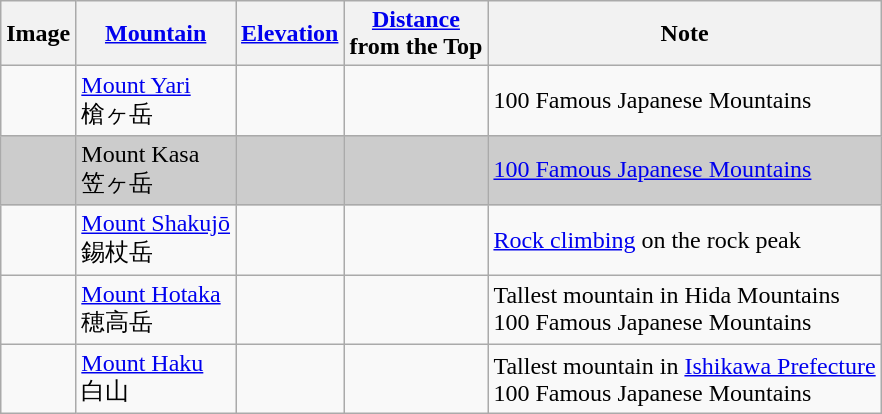<table class="wikitable">
<tr>
<th>Image</th>
<th><a href='#'>Mountain</a></th>
<th><a href='#'>Elevation</a></th>
<th><a href='#'>Distance</a><br>from the Top</th>
<th>Note</th>
</tr>
<tr>
<td></td>
<td><a href='#'>Mount Yari</a><br>槍ヶ岳</td>
<td></td>
<td></td>
<td>100 Famous Japanese Mountains</td>
</tr>
<tr style="background-color:#ccc">
<td></td>
<td>Mount Kasa<br>笠ヶ岳</td>
<td></td>
<td></td>
<td><a href='#'>100 Famous Japanese Mountains</a></td>
</tr>
<tr>
<td></td>
<td><a href='#'>Mount Shakujō</a><br>錫杖岳</td>
<td></td>
<td></td>
<td><a href='#'>Rock climbing</a> on the rock peak</td>
</tr>
<tr>
<td></td>
<td><a href='#'>Mount Hotaka</a><br>穂高岳</td>
<td></td>
<td></td>
<td>Tallest mountain in Hida Mountains<br>100 Famous Japanese Mountains</td>
</tr>
<tr>
<td></td>
<td><a href='#'>Mount Haku</a><br>白山</td>
<td></td>
<td></td>
<td>Tallest mountain in <a href='#'>Ishikawa Prefecture</a><br>100 Famous Japanese Mountains</td>
</tr>
</table>
